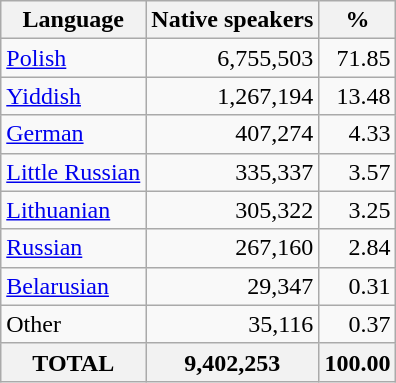<table class="wikitable sortable">
<tr>
<th>Language</th>
<th>Native speakers</th>
<th>%</th>
</tr>
<tr>
<td><a href='#'>Polish</a></td>
<td align="right">6,755,503</td>
<td align="right">71.85</td>
</tr>
<tr>
<td><a href='#'>Yiddish</a></td>
<td align="right">1,267,194</td>
<td align="right">13.48</td>
</tr>
<tr>
<td><a href='#'>German</a></td>
<td align="right">407,274</td>
<td align="right">4.33</td>
</tr>
<tr>
<td><a href='#'>Little Russian</a></td>
<td align="right">335,337</td>
<td align="right">3.57</td>
</tr>
<tr>
<td><a href='#'>Lithuanian</a></td>
<td align="right">305,322</td>
<td align="right">3.25</td>
</tr>
<tr>
<td><a href='#'>Russian</a></td>
<td align="right">267,160</td>
<td align="right">2.84</td>
</tr>
<tr>
<td><a href='#'>Belarusian</a></td>
<td align="right">29,347</td>
<td align="right">0.31</td>
</tr>
<tr>
<td>Other</td>
<td align="right">35,116</td>
<td align="right">0.37</td>
</tr>
<tr>
<th>TOTAL</th>
<th>9,402,253</th>
<th>100.00</th>
</tr>
</table>
